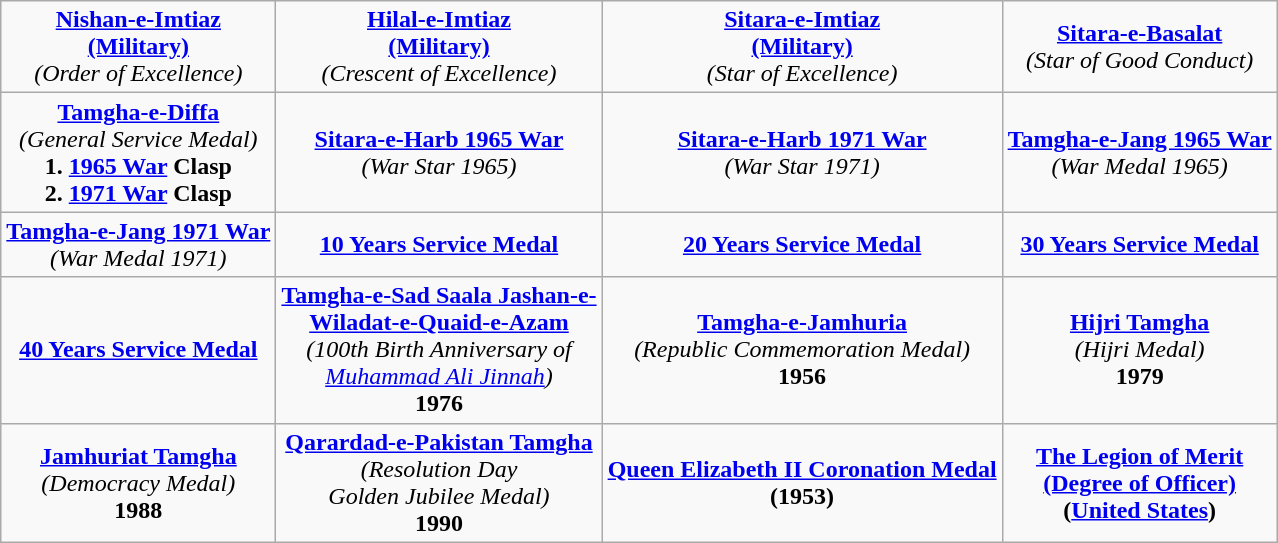<table class="wikitable" style="margin:1em auto; text-align:center;">
<tr>
<td><strong><a href='#'>Nishan-e-Imtiaz</a></strong><br><strong><a href='#'>(Military)</a></strong><br><em>(Order of Excellence)</em></td>
<td><a href='#'><strong>Hilal-e-Imtiaz</strong></a><br><strong><a href='#'>(Military)</a></strong><br><em>(Crescent of Excellence)</em></td>
<td><strong><a href='#'>Sitara-e-Imtiaz</a></strong><br><strong><a href='#'>(Military)</a></strong><br><em>(Star of Excellence)</em></td>
<td><strong><a href='#'>Sitara-e-Basalat</a></strong><br><em>(Star of Good Conduct)</em></td>
</tr>
<tr>
<td><strong><a href='#'>Tamgha-e-Diffa</a></strong><br><em>(General Service Medal)</em><br><strong>1. <a href='#'>1965 War</a> Clasp</strong><br><strong>2. <a href='#'>1971 War</a> Clasp</strong></td>
<td><strong><a href='#'>Sitara-e-Harb 1965 War</a></strong><br><em>(War Star 1965)</em></td>
<td><strong><a href='#'>Sitara-e-Harb 1971 War</a></strong><br><em>(War Star 1971)</em></td>
<td><strong><a href='#'>Tamgha-e-Jang 1965 War</a></strong><br><em>(War Medal 1965)</em></td>
</tr>
<tr>
<td><strong><a href='#'>Tamgha-e-Jang 1971 War</a></strong><br><em>(War Medal 1971)</em></td>
<td><strong><a href='#'>10 Years Service Medal</a></strong></td>
<td><strong><a href='#'>20 Years Service Medal</a></strong></td>
<td><strong><a href='#'>30 Years Service Medal</a></strong></td>
</tr>
<tr>
<td><strong><a href='#'>40 Years Service Medal</a></strong></td>
<td><strong><a href='#'>Tamgha-e-Sad Saala Jashan-e-</a></strong><br><strong><a href='#'>Wiladat-e-Quaid-e-Azam</a></strong><br><em>(100th Birth Anniversary of</em><br><em><a href='#'>Muhammad Ali Jinnah</a>)</em><br><strong>1976</strong></td>
<td><strong><a href='#'>Tamgha-e-Jamhuria</a></strong><br><em>(Republic Commemoration Medal)</em><br><strong>1956</strong></td>
<td><strong><a href='#'>Hijri Tamgha</a></strong><br><em>(Hijri Medal)</em><br><strong>1979</strong></td>
</tr>
<tr>
<td><strong><a href='#'>Jamhuriat Tamgha</a></strong><br><em>(Democracy Medal)</em><br><strong>1988</strong></td>
<td><strong><a href='#'>Qarardad-e-Pakistan Tamgha</a></strong><br><em>(Resolution Day</em><br><em>Golden Jubilee Medal)</em><br><strong>1990</strong></td>
<td><strong><a href='#'>Queen Elizabeth II Coronation Medal</a></strong><br><strong>(1953)</strong></td>
<td><strong><a href='#'>The Legion of Merit</a></strong><br><strong><a href='#'>(Degree of Officer)</a></strong><br><strong>(<a href='#'>United States</a>)</strong></td>
</tr>
</table>
